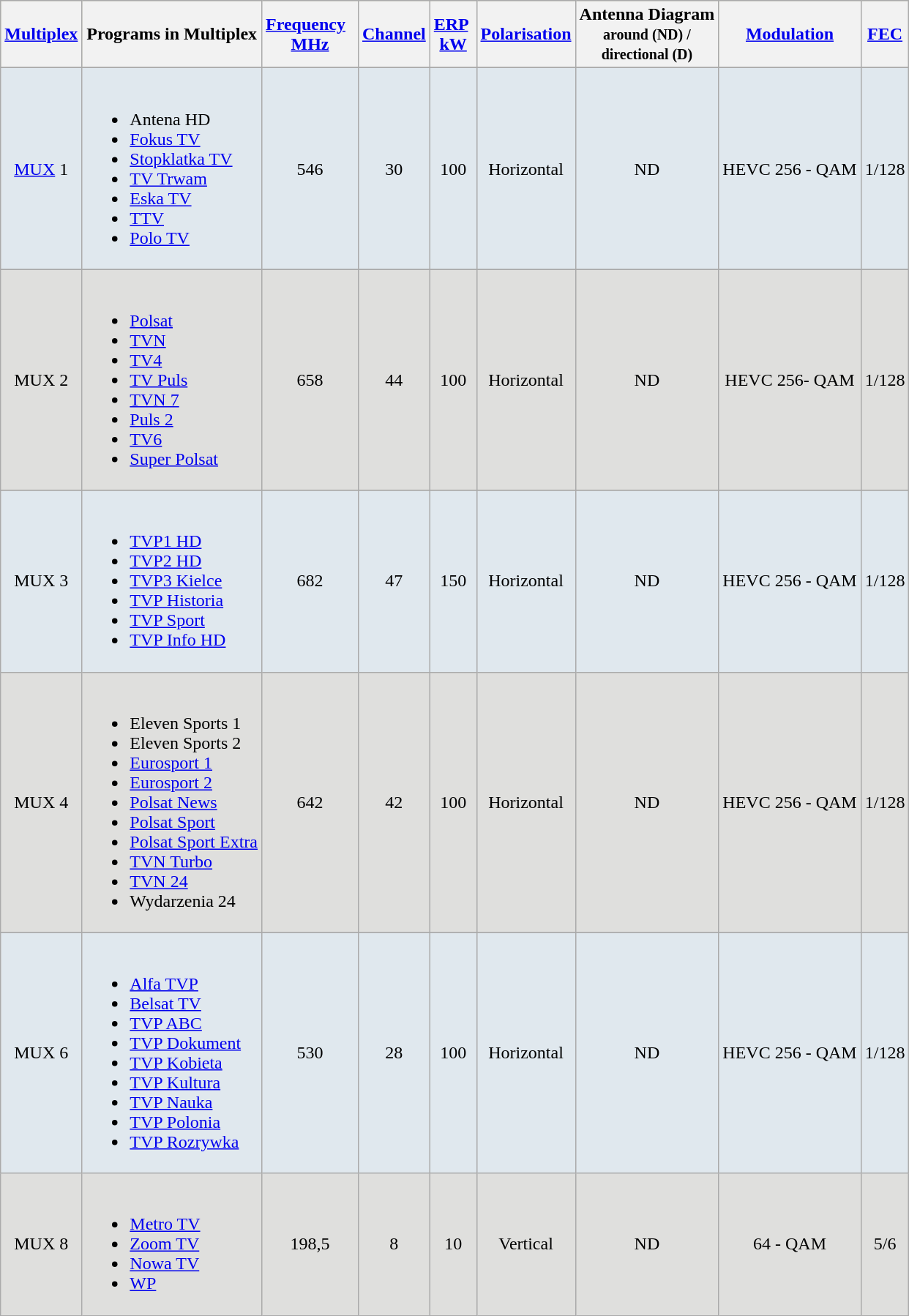<table class="wikitable"|width="100%">
<tr style="background:#cccc99;">
<th><a href='#'>Multiplex</a></th>
<th>Programs in Multiplex</th>
<th><a href='#'>Frequency</a>  <br><a href='#'>MHz</a></th>
<th><a href='#'>Channel</a></th>
<th><a href='#'>ERP</a> <br><a href='#'>kW</a></th>
<th><a href='#'>Polarisation</a></th>
<th>Antenna Diagram<br><small>around (ND) /<br>directional (D)</small></th>
<th><a href='#'>Modulation</a></th>
<th><a href='#'>FEC</a></th>
</tr>
<tr align="center">
</tr>
<tr style="background:#E0E8EE;">
<td align="center"><a href='#'>MUX</a> 1</td>
<td><br><ul><li>Antena HD</li><li><a href='#'>Fokus TV</a></li><li><a href='#'>Stopklatka TV</a></li><li><a href='#'>TV Trwam</a></li><li><a href='#'>Eska TV</a></li><li><a href='#'>TTV</a></li><li><a href='#'>Polo TV</a></li></ul></td>
<td align="center">546</td>
<td align="center">30</td>
<td align="center">100</td>
<td align="center">Horizontal</td>
<td align="center">ND</td>
<td align="center">HEVC 256 - QAM</td>
<td align="center">1/128</td>
</tr>
<tr align="center">
</tr>
<tr style="background:#dfdfdd;">
<td align="center">MUX 2</td>
<td><br><ul><li><a href='#'>Polsat</a></li><li><a href='#'>TVN</a></li><li><a href='#'>TV4</a></li><li><a href='#'>TV Puls</a></li><li><a href='#'>TVN 7</a></li><li><a href='#'>Puls 2</a></li><li><a href='#'>TV6</a></li><li><a href='#'>Super Polsat</a></li></ul></td>
<td align="center">658</td>
<td align="center">44</td>
<td align="center">100</td>
<td align="center">Horizontal</td>
<td align="center">ND</td>
<td align="center">HEVC 256- QAM</td>
<td align="center">1/128</td>
</tr>
<tr align="center">
</tr>
<tr style="background:#E0E8EE;">
<td align="center">MUX 3</td>
<td><br><ul><li><a href='#'>TVP1 HD</a></li><li><a href='#'>TVP2 HD</a></li><li><a href='#'>TVP3 Kielce</a></li><li><a href='#'>TVP Historia</a></li><li><a href='#'>TVP Sport</a></li><li><a href='#'>TVP Info HD</a></li></ul></td>
<td align="center">682</td>
<td align="center">47</td>
<td align="center">150</td>
<td align="center">Horizontal</td>
<td align="center">ND</td>
<td align="center">HEVC 256 - QAM</td>
<td align="center">1/128</td>
</tr>
<tr style="background:#dfdfdd;">
<td align="center">MUX 4</td>
<td><br><ul><li>Eleven Sports 1</li><li>Eleven Sports 2</li><li><a href='#'>Eurosport 1</a></li><li><a href='#'>Eurosport 2</a></li><li><a href='#'>Polsat News</a></li><li><a href='#'>Polsat Sport</a></li><li><a href='#'>Polsat Sport Extra</a></li><li><a href='#'>TVN Turbo</a></li><li><a href='#'>TVN 24</a></li><li>Wydarzenia 24</li></ul></td>
<td align="center">642</td>
<td align="center">42</td>
<td align="center">100</td>
<td align="center">Horizontal</td>
<td align="center">ND</td>
<td align="center">HEVC 256 - QAM</td>
<td align="center">1/128</td>
</tr>
<tr align="center">
</tr>
<tr style="background:#E0E8EE;">
<td align="center">MUX 6</td>
<td><br><ul><li><a href='#'>Alfa TVP</a></li><li><a href='#'>Belsat TV</a></li><li><a href='#'>TVP ABC</a></li><li><a href='#'>TVP Dokument</a></li><li><a href='#'>TVP Kobieta</a></li><li><a href='#'>TVP Kultura</a></li><li><a href='#'>TVP Nauka</a></li><li><a href='#'>TVP Polonia</a></li><li><a href='#'>TVP Rozrywka</a></li></ul></td>
<td align="center">530</td>
<td align="center">28</td>
<td align="center">100</td>
<td align="center">Horizontal</td>
<td align="center">ND</td>
<td align="center">HEVC 256 - QAM</td>
<td align="center">1/128</td>
</tr>
<tr style="background:#dfdfdd;">
<td align="center">MUX 8</td>
<td><br><ul><li><a href='#'>Metro TV</a></li><li><a href='#'>Zoom TV</a></li><li><a href='#'>Nowa TV</a></li><li><a href='#'>WP</a></li></ul></td>
<td align="center">198,5</td>
<td align="center">8</td>
<td align="center">10</td>
<td align="center">Vertical</td>
<td align="center">ND</td>
<td align="center">64 - QAM</td>
<td align="center">5/6</td>
</tr>
</table>
